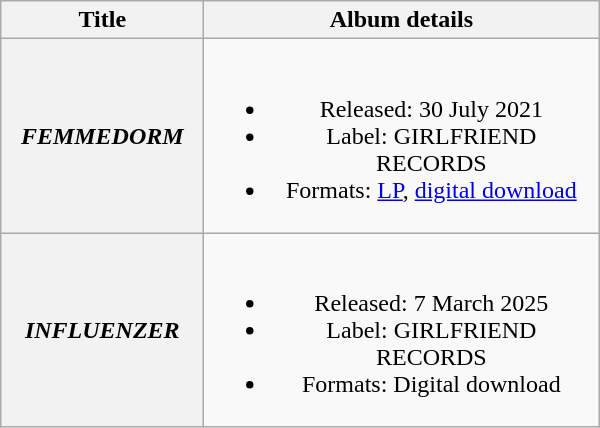<table class="wikitable plainrowheaders" style="text-align:center">
<tr>
<th scope="col" style="width:8em;">Title</th>
<th scope="col" style="width:16em;">Album details</th>
</tr>
<tr>
<th scope="row"><em>FEMMEDORM</em></th>
<td><br><ul><li>Released: 30 July 2021</li><li>Label: GIRLFRIEND RECORDS</li><li>Formats: <a href='#'>LP</a>, <a href='#'>digital download</a></li></ul></td>
</tr>
<tr>
<th scope="row"><em>INFLUENZER</em></th>
<td><br><ul><li>Released: 7 March 2025</li><li>Label: GIRLFRIEND RECORDS</li><li>Formats: Digital download</li></ul></td>
</tr>
</table>
